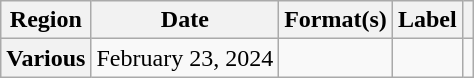<table class="wikitable plainrowheaders">
<tr>
<th scope="col">Region</th>
<th scope="col">Date</th>
<th scope="col">Format(s)</th>
<th scope="col">Label</th>
<th scope="col"></th>
</tr>
<tr>
<th scope="row">Various</th>
<td>February 23, 2024</td>
<td></td>
<td></td>
<td align="center"></td>
</tr>
</table>
